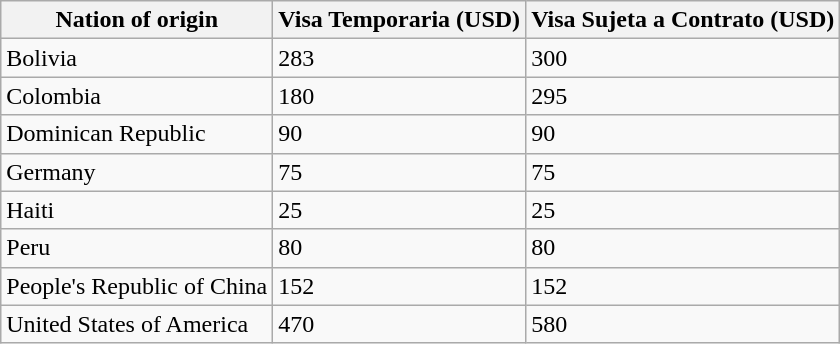<table class="wikitable">
<tr>
<th>Nation of origin</th>
<th>Visa Temporaria (USD)</th>
<th>Visa Sujeta a Contrato (USD)</th>
</tr>
<tr>
<td>Bolivia</td>
<td>283</td>
<td>300</td>
</tr>
<tr>
<td>Colombia</td>
<td>180</td>
<td>295</td>
</tr>
<tr>
<td>Dominican Republic</td>
<td>90</td>
<td>90</td>
</tr>
<tr>
<td>Germany</td>
<td>75</td>
<td>75</td>
</tr>
<tr>
<td>Haiti</td>
<td>25</td>
<td>25</td>
</tr>
<tr>
<td>Peru</td>
<td>80</td>
<td>80</td>
</tr>
<tr>
<td>People's Republic of China</td>
<td>152</td>
<td>152</td>
</tr>
<tr>
<td>United States of America</td>
<td>470</td>
<td>580</td>
</tr>
</table>
